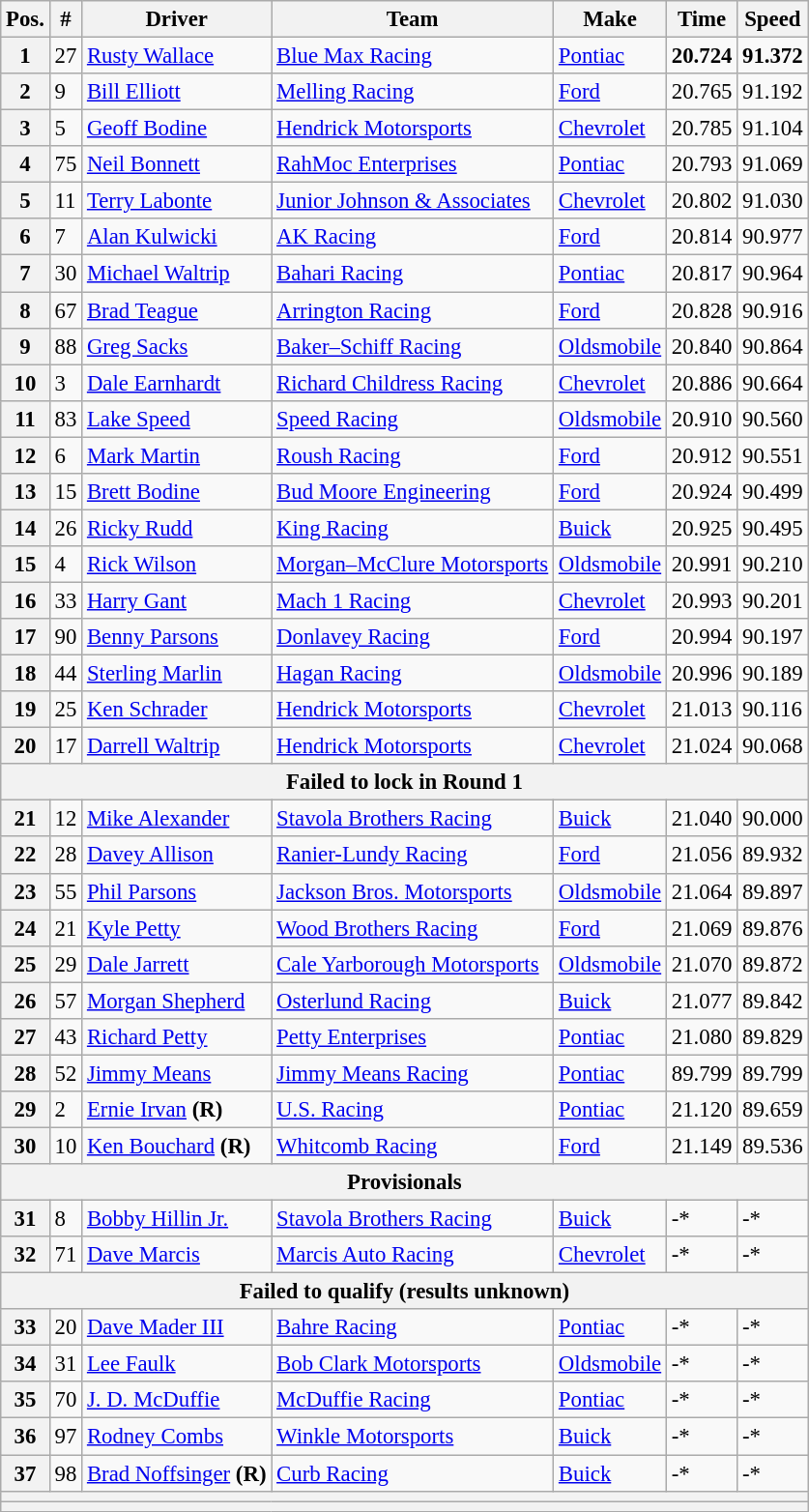<table class="wikitable" style="font-size:95%">
<tr>
<th>Pos.</th>
<th>#</th>
<th>Driver</th>
<th>Team</th>
<th>Make</th>
<th>Time</th>
<th>Speed</th>
</tr>
<tr>
<th>1</th>
<td>27</td>
<td><a href='#'>Rusty Wallace</a></td>
<td><a href='#'>Blue Max Racing</a></td>
<td><a href='#'>Pontiac</a></td>
<td><strong>20.724</strong></td>
<td><strong>91.372</strong></td>
</tr>
<tr>
<th>2</th>
<td>9</td>
<td><a href='#'>Bill Elliott</a></td>
<td><a href='#'>Melling Racing</a></td>
<td><a href='#'>Ford</a></td>
<td>20.765</td>
<td>91.192</td>
</tr>
<tr>
<th>3</th>
<td>5</td>
<td><a href='#'>Geoff Bodine</a></td>
<td><a href='#'>Hendrick Motorsports</a></td>
<td><a href='#'>Chevrolet</a></td>
<td>20.785</td>
<td>91.104</td>
</tr>
<tr>
<th>4</th>
<td>75</td>
<td><a href='#'>Neil Bonnett</a></td>
<td><a href='#'>RahMoc Enterprises</a></td>
<td><a href='#'>Pontiac</a></td>
<td>20.793</td>
<td>91.069</td>
</tr>
<tr>
<th>5</th>
<td>11</td>
<td><a href='#'>Terry Labonte</a></td>
<td><a href='#'>Junior Johnson & Associates</a></td>
<td><a href='#'>Chevrolet</a></td>
<td>20.802</td>
<td>91.030</td>
</tr>
<tr>
<th>6</th>
<td>7</td>
<td><a href='#'>Alan Kulwicki</a></td>
<td><a href='#'>AK Racing</a></td>
<td><a href='#'>Ford</a></td>
<td>20.814</td>
<td>90.977</td>
</tr>
<tr>
<th>7</th>
<td>30</td>
<td><a href='#'>Michael Waltrip</a></td>
<td><a href='#'>Bahari Racing</a></td>
<td><a href='#'>Pontiac</a></td>
<td>20.817</td>
<td>90.964</td>
</tr>
<tr>
<th>8</th>
<td>67</td>
<td><a href='#'>Brad Teague</a></td>
<td><a href='#'>Arrington Racing</a></td>
<td><a href='#'>Ford</a></td>
<td>20.828</td>
<td>90.916</td>
</tr>
<tr>
<th>9</th>
<td>88</td>
<td><a href='#'>Greg Sacks</a></td>
<td><a href='#'>Baker–Schiff Racing</a></td>
<td><a href='#'>Oldsmobile</a></td>
<td>20.840</td>
<td>90.864</td>
</tr>
<tr>
<th>10</th>
<td>3</td>
<td><a href='#'>Dale Earnhardt</a></td>
<td><a href='#'>Richard Childress Racing</a></td>
<td><a href='#'>Chevrolet</a></td>
<td>20.886</td>
<td>90.664</td>
</tr>
<tr>
<th>11</th>
<td>83</td>
<td><a href='#'>Lake Speed</a></td>
<td><a href='#'>Speed Racing</a></td>
<td><a href='#'>Oldsmobile</a></td>
<td>20.910</td>
<td>90.560</td>
</tr>
<tr>
<th>12</th>
<td>6</td>
<td><a href='#'>Mark Martin</a></td>
<td><a href='#'>Roush Racing</a></td>
<td><a href='#'>Ford</a></td>
<td>20.912</td>
<td>90.551</td>
</tr>
<tr>
<th>13</th>
<td>15</td>
<td><a href='#'>Brett Bodine</a></td>
<td><a href='#'>Bud Moore Engineering</a></td>
<td><a href='#'>Ford</a></td>
<td>20.924</td>
<td>90.499</td>
</tr>
<tr>
<th>14</th>
<td>26</td>
<td><a href='#'>Ricky Rudd</a></td>
<td><a href='#'>King Racing</a></td>
<td><a href='#'>Buick</a></td>
<td>20.925</td>
<td>90.495</td>
</tr>
<tr>
<th>15</th>
<td>4</td>
<td><a href='#'>Rick Wilson</a></td>
<td><a href='#'>Morgan–McClure Motorsports</a></td>
<td><a href='#'>Oldsmobile</a></td>
<td>20.991</td>
<td>90.210</td>
</tr>
<tr>
<th>16</th>
<td>33</td>
<td><a href='#'>Harry Gant</a></td>
<td><a href='#'>Mach 1 Racing</a></td>
<td><a href='#'>Chevrolet</a></td>
<td>20.993</td>
<td>90.201</td>
</tr>
<tr>
<th>17</th>
<td>90</td>
<td><a href='#'>Benny Parsons</a></td>
<td><a href='#'>Donlavey Racing</a></td>
<td><a href='#'>Ford</a></td>
<td>20.994</td>
<td>90.197</td>
</tr>
<tr>
<th>18</th>
<td>44</td>
<td><a href='#'>Sterling Marlin</a></td>
<td><a href='#'>Hagan Racing</a></td>
<td><a href='#'>Oldsmobile</a></td>
<td>20.996</td>
<td>90.189</td>
</tr>
<tr>
<th>19</th>
<td>25</td>
<td><a href='#'>Ken Schrader</a></td>
<td><a href='#'>Hendrick Motorsports</a></td>
<td><a href='#'>Chevrolet</a></td>
<td>21.013</td>
<td>90.116</td>
</tr>
<tr>
<th>20</th>
<td>17</td>
<td><a href='#'>Darrell Waltrip</a></td>
<td><a href='#'>Hendrick Motorsports</a></td>
<td><a href='#'>Chevrolet</a></td>
<td>21.024</td>
<td>90.068</td>
</tr>
<tr>
<th colspan="7">Failed to lock in Round 1</th>
</tr>
<tr>
<th>21</th>
<td>12</td>
<td><a href='#'>Mike Alexander</a></td>
<td><a href='#'>Stavola Brothers Racing</a></td>
<td><a href='#'>Buick</a></td>
<td>21.040</td>
<td>90.000</td>
</tr>
<tr>
<th>22</th>
<td>28</td>
<td><a href='#'>Davey Allison</a></td>
<td><a href='#'>Ranier-Lundy Racing</a></td>
<td><a href='#'>Ford</a></td>
<td>21.056</td>
<td>89.932</td>
</tr>
<tr>
<th>23</th>
<td>55</td>
<td><a href='#'>Phil Parsons</a></td>
<td><a href='#'>Jackson Bros. Motorsports</a></td>
<td><a href='#'>Oldsmobile</a></td>
<td>21.064</td>
<td>89.897</td>
</tr>
<tr>
<th>24</th>
<td>21</td>
<td><a href='#'>Kyle Petty</a></td>
<td><a href='#'>Wood Brothers Racing</a></td>
<td><a href='#'>Ford</a></td>
<td>21.069</td>
<td>89.876</td>
</tr>
<tr>
<th>25</th>
<td>29</td>
<td><a href='#'>Dale Jarrett</a></td>
<td><a href='#'>Cale Yarborough Motorsports</a></td>
<td><a href='#'>Oldsmobile</a></td>
<td>21.070</td>
<td>89.872</td>
</tr>
<tr>
<th>26</th>
<td>57</td>
<td><a href='#'>Morgan Shepherd</a></td>
<td><a href='#'>Osterlund Racing</a></td>
<td><a href='#'>Buick</a></td>
<td>21.077</td>
<td>89.842</td>
</tr>
<tr>
<th>27</th>
<td>43</td>
<td><a href='#'>Richard Petty</a></td>
<td><a href='#'>Petty Enterprises</a></td>
<td><a href='#'>Pontiac</a></td>
<td>21.080</td>
<td>89.829</td>
</tr>
<tr>
<th>28</th>
<td>52</td>
<td><a href='#'>Jimmy Means</a></td>
<td><a href='#'>Jimmy Means Racing</a></td>
<td><a href='#'>Pontiac</a></td>
<td>89.799</td>
<td>89.799</td>
</tr>
<tr>
<th>29</th>
<td>2</td>
<td><a href='#'>Ernie Irvan</a> <strong>(R)</strong></td>
<td><a href='#'>U.S. Racing</a></td>
<td><a href='#'>Pontiac</a></td>
<td>21.120</td>
<td>89.659</td>
</tr>
<tr>
<th>30</th>
<td>10</td>
<td><a href='#'>Ken Bouchard</a> <strong>(R)</strong></td>
<td><a href='#'>Whitcomb Racing</a></td>
<td><a href='#'>Ford</a></td>
<td>21.149</td>
<td>89.536</td>
</tr>
<tr>
<th colspan="7">Provisionals</th>
</tr>
<tr>
<th>31</th>
<td>8</td>
<td><a href='#'>Bobby Hillin Jr.</a></td>
<td><a href='#'>Stavola Brothers Racing</a></td>
<td><a href='#'>Buick</a></td>
<td>-*</td>
<td>-*</td>
</tr>
<tr>
<th>32</th>
<td>71</td>
<td><a href='#'>Dave Marcis</a></td>
<td><a href='#'>Marcis Auto Racing</a></td>
<td><a href='#'>Chevrolet</a></td>
<td>-*</td>
<td>-*</td>
</tr>
<tr>
<th colspan="7">Failed to qualify (results unknown)</th>
</tr>
<tr>
<th>33</th>
<td>20</td>
<td><a href='#'>Dave Mader III</a></td>
<td><a href='#'>Bahre Racing</a></td>
<td><a href='#'>Pontiac</a></td>
<td>-*</td>
<td>-*</td>
</tr>
<tr>
<th>34</th>
<td>31</td>
<td><a href='#'>Lee Faulk</a></td>
<td><a href='#'>Bob Clark Motorsports</a></td>
<td><a href='#'>Oldsmobile</a></td>
<td>-*</td>
<td>-*</td>
</tr>
<tr>
<th>35</th>
<td>70</td>
<td><a href='#'>J. D. McDuffie</a></td>
<td><a href='#'>McDuffie Racing</a></td>
<td><a href='#'>Pontiac</a></td>
<td>-*</td>
<td>-*</td>
</tr>
<tr>
<th>36</th>
<td>97</td>
<td><a href='#'>Rodney Combs</a></td>
<td><a href='#'>Winkle Motorsports</a></td>
<td><a href='#'>Buick</a></td>
<td>-*</td>
<td>-*</td>
</tr>
<tr>
<th>37</th>
<td>98</td>
<td><a href='#'>Brad Noffsinger</a> <strong>(R)</strong></td>
<td><a href='#'>Curb Racing</a></td>
<td><a href='#'>Buick</a></td>
<td>-*</td>
<td>-*</td>
</tr>
<tr>
<th colspan="7"></th>
</tr>
<tr>
<th colspan="7"></th>
</tr>
</table>
